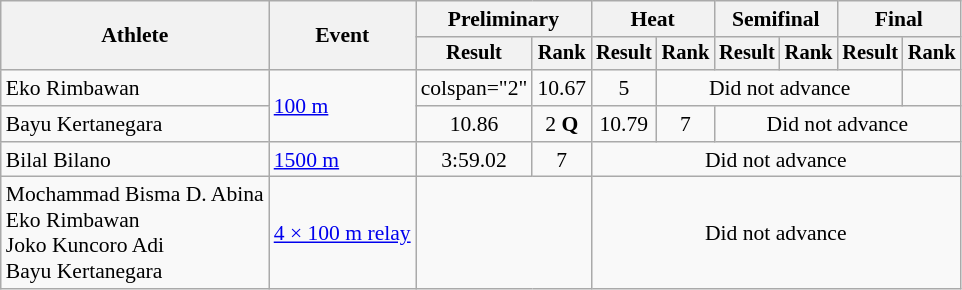<table class="wikitable" style="font-size:90%; text-align:center;">
<tr>
<th rowspan="2">Athlete</th>
<th rowspan="2">Event</th>
<th colspan="2">Preliminary</th>
<th colspan="2">Heat</th>
<th colspan="2">Semifinal</th>
<th colspan="2">Final</th>
</tr>
<tr style="font-size:95%">
<th>Result</th>
<th>Rank</th>
<th>Result</th>
<th>Rank</th>
<th>Result</th>
<th>Rank</th>
<th>Result</th>
<th>Rank</th>
</tr>
<tr>
<td align="left">Eko Rimbawan</td>
<td align="left" rowspan="2"><a href='#'>100 m</a></td>
<td>colspan="2" </td>
<td>10.67</td>
<td>5</td>
<td colspan="4">Did not advance</td>
</tr>
<tr>
<td align="left">Bayu Kertanegara</td>
<td>10.86</td>
<td>2 <strong>Q</strong></td>
<td>10.79</td>
<td>7 <strong></strong></td>
<td colspan="4">Did not advance</td>
</tr>
<tr>
<td align="left">Bilal Bilano</td>
<td align="left"><a href='#'>1500 m</a></td>
<td>3:59.02</td>
<td>7</td>
<td colspan="6">Did not advance</td>
</tr>
<tr>
<td align="left">Mochammad Bisma D. Abina<br>Eko Rimbawan<br>Joko Kuncoro Adi<br>Bayu Kertanegara</td>
<td align="left"><a href='#'>4 × 100 m relay</a></td>
<td colspan="2"></td>
<td colspan="6">Did not advance</td>
</tr>
</table>
